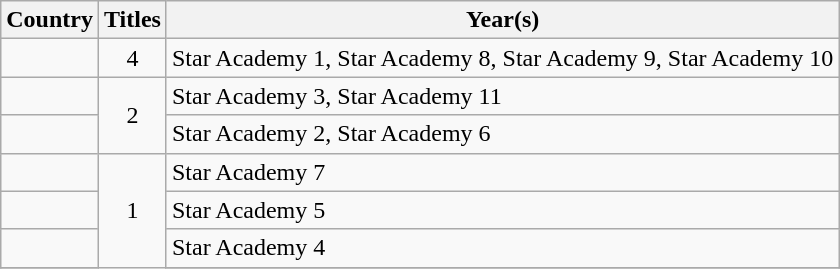<table class="wikitable">
<tr>
<th>Country</th>
<th>Titles</th>
<th>Year(s)</th>
</tr>
<tr>
<td></td>
<td style="text-align:center;">4</td>
<td>Star Academy 1, Star Academy 8, Star Academy 9, Star Academy 10</td>
</tr>
<tr>
<td></td>
<td rowspan="2" style="text-align:center;">2</td>
<td>Star Academy 3,  Star Academy 11</td>
</tr>
<tr>
<td></td>
<td>Star Academy 2, Star Academy 6</td>
</tr>
<tr>
<td></td>
<td rowspan="8" style="text-align:center;">1</td>
<td>Star Academy 7</td>
</tr>
<tr>
<td></td>
<td>Star Academy 5</td>
</tr>
<tr>
<td></td>
<td>Star Academy 4</td>
</tr>
<tr>
</tr>
</table>
